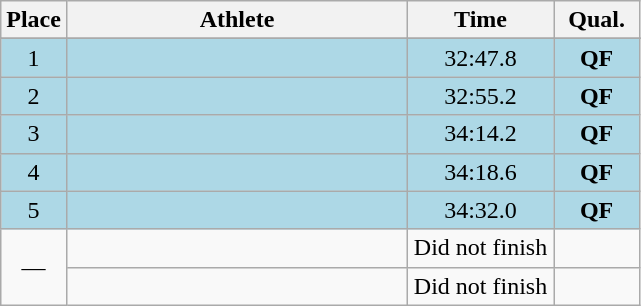<table class=wikitable style="text-align:center">
<tr>
<th width=20>Place</th>
<th width=220>Athlete</th>
<th width=90>Time</th>
<th width=50>Qual.</th>
</tr>
<tr>
</tr>
<tr bgcolor=lightblue>
<td>1</td>
<td align=left></td>
<td>32:47.8</td>
<td><strong>QF</strong></td>
</tr>
<tr bgcolor=lightblue>
<td>2</td>
<td align=left></td>
<td>32:55.2</td>
<td><strong>QF</strong></td>
</tr>
<tr bgcolor=lightblue>
<td>3</td>
<td align=left></td>
<td>34:14.2</td>
<td><strong>QF</strong></td>
</tr>
<tr bgcolor=lightblue>
<td>4</td>
<td align=left></td>
<td>34:18.6</td>
<td><strong>QF</strong></td>
</tr>
<tr bgcolor=lightblue>
<td>5</td>
<td align=left></td>
<td>34:32.0</td>
<td><strong>QF</strong></td>
</tr>
<tr>
<td rowspan=2>—</td>
<td align=left></td>
<td>Did not finish</td>
<td></td>
</tr>
<tr>
<td align=left></td>
<td>Did not finish</td>
<td></td>
</tr>
</table>
